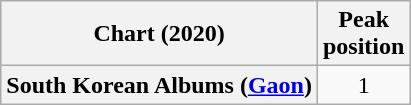<table class="wikitable plainrowheaders" style="text-align:center">
<tr>
<th scope="col">Chart (2020)</th>
<th scope="col">Peak<br>position</th>
</tr>
<tr>
<th scope="row">South Korean Albums (<a href='#'>Gaon</a>)</th>
<td>1</td>
</tr>
</table>
